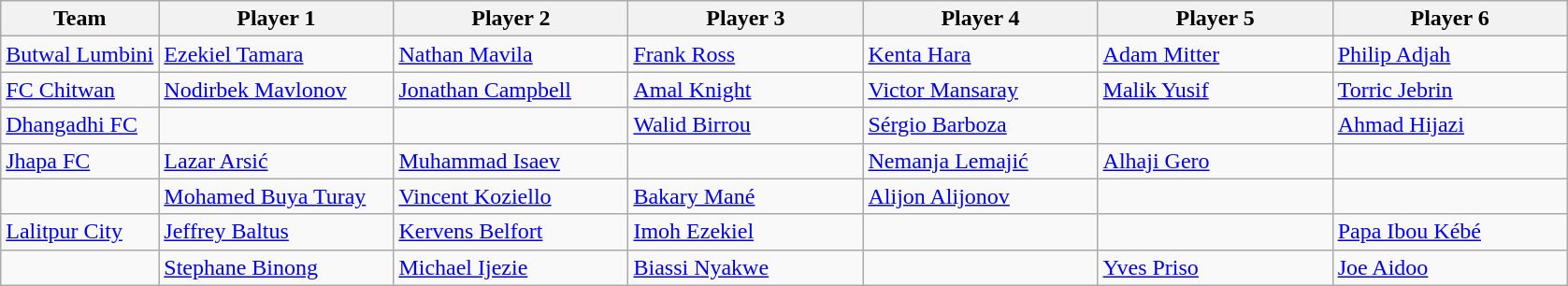<table class="wikitable">
<tr>
<th>Team</th>
<th scope=col width=160>Player 1</th>
<th scope=col width=160>Player 2</th>
<th scope=col width=160>Player 3</th>
<th scope=col width=160>Player 4</th>
<th scope=col width=160>Player 5</th>
<th scope=col width=160>Player 6</th>
</tr>
<tr>
<td><a href='#'>Butwal Lumbini</a></td>
<td> <a href='#'>Ezekiel Tamara</a></td>
<td> <a href='#'>Nathan Mavila</a></td>
<td> <a href='#'>Frank Ross</a></td>
<td> <a href='#'>Kenta Hara</a></td>
<td> <a href='#'>Adam Mitter</a></td>
<td> <a href='#'>Philip Adjah</a></td>
</tr>
<tr>
<td><a href='#'>FC Chitwan</a></td>
<td> <a href='#'>Nodirbek Mavlonov</a></td>
<td> <a href='#'>Jonathan Campbell</a></td>
<td> <a href='#'>Amal Knight</a></td>
<td> <a href='#'>Victor Mansaray</a></td>
<td> <a href='#'>Malik Yusif</a></td>
<td> <a href='#'>Torric Jebrin</a></td>
</tr>
<tr>
<td><a href='#'>Dhangadhi FC</a></td>
<td></td>
<td></td>
<td> <a href='#'>Walid Birrou</a></td>
<td> <a href='#'>Sérgio Barboza</a></td>
<td></td>
<td> <a href='#'>Ahmad Hijazi</a></td>
</tr>
<tr>
<td><a href='#'>Jhapa FC</a></td>
<td> <a href='#'>Lazar Arsić</a></td>
<td> <a href='#'>Muhammad Isaev</a></td>
<td></td>
<td> <a href='#'>Nemanja Lemajić</a></td>
<td> <a href='#'>Alhaji Gero</a></td>
<td></td>
</tr>
<tr>
<td scope="row" style="text-align: left;"></td>
<td> <a href='#'>Mohamed Buya Turay</a></td>
<td> <a href='#'>Vincent Koziello</a></td>
<td> <a href='#'>Bakary Mané</a></td>
<td> <a href='#'>Alijon Alijonov</a></td>
<td></td>
<td></td>
</tr>
<tr>
<td scope="row" style="text-align: left;"><a href='#'>Lalitpur City</a></td>
<td> <a href='#'>Jeffrey Baltus</a></td>
<td> <a href='#'>Kervens Belfort</a></td>
<td> <a href='#'>Imoh Ezekiel</a></td>
<td></td>
<td></td>
<td> <a href='#'>Papa Ibou Kébé</a></td>
</tr>
<tr>
<td></td>
<td> <a href='#'>Stephane Binong</a></td>
<td> <a href='#'>Michael Ijezie</a></td>
<td> <a href='#'>Biassi Nyakwe</a></td>
<td></td>
<td> <a href='#'>Yves Priso</a></td>
<td> <a href='#'>Joe Aidoo</a></td>
</tr>
</table>
